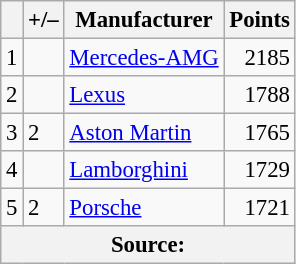<table class="wikitable" style="font-size: 95%;">
<tr>
<th scope="col"></th>
<th scope="col">+/–</th>
<th scope="col">Manufacturer</th>
<th scope="col">Points</th>
</tr>
<tr>
<td align=center>1</td>
<td align="left"></td>
<td> <a href='#'>Mercedes-AMG</a></td>
<td align=right>2185</td>
</tr>
<tr>
<td align=center>2</td>
<td align="left"></td>
<td> <a href='#'>Lexus</a></td>
<td align=right>1788</td>
</tr>
<tr>
<td align=center>3</td>
<td align=left> 2</td>
<td> <a href='#'>Aston Martin</a></td>
<td align=right>1765</td>
</tr>
<tr>
<td align=center>4</td>
<td align="left"></td>
<td> <a href='#'>Lamborghini</a></td>
<td align=right>1729</td>
</tr>
<tr>
<td align=center>5</td>
<td align=left> 2</td>
<td> <a href='#'>Porsche</a></td>
<td align=right>1721</td>
</tr>
<tr>
<th colspan=5>Source:</th>
</tr>
</table>
